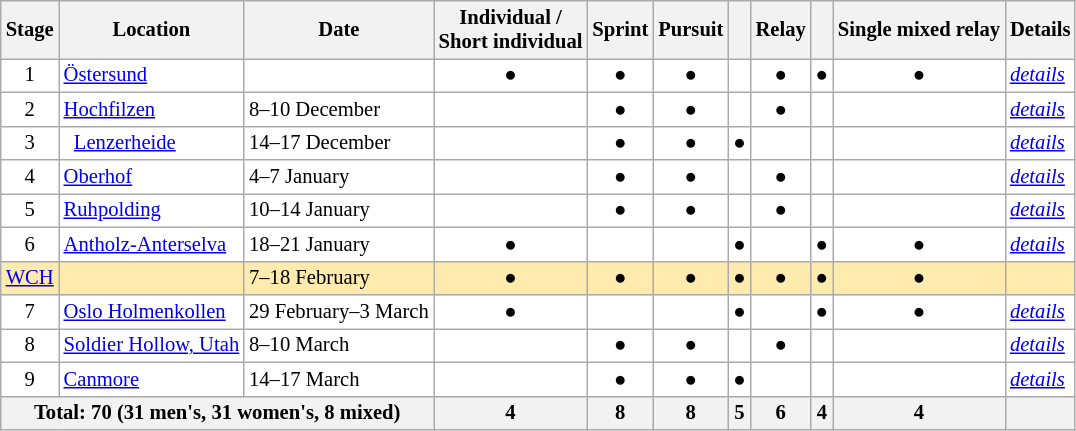<table class="wikitable plainrowheaders" style="background:#fff; font-size:86%; line-height:16px; border:grey solid 1px; border-collapse:collapse;">
<tr>
<th>Stage</th>
<th>Location</th>
<th>Date</th>
<th>Individual /<br>Short individual</th>
<th>Sprint</th>
<th>Pursuit</th>
<th></th>
<th>Relay</th>
<th></th>
<th>Single mixed relay</th>
<th>Details</th>
</tr>
<tr style="text-align:center">
<td>1</td>
<td style="text-align:left"> <a href='#'>Östersund</a></td>
<td style="text-align:left"></td>
<td>●</td>
<td>●</td>
<td>●</td>
<td></td>
<td>●</td>
<td>●</td>
<td>●</td>
<td style="text-align:left"><a href='#'><em>details</em></a></td>
</tr>
<tr style="text-align:center">
<td>2</td>
<td style="text-align:left"> <a href='#'>Hochfilzen</a></td>
<td style="text-align:left">8–10 December</td>
<td></td>
<td>●</td>
<td>●</td>
<td></td>
<td>●</td>
<td></td>
<td></td>
<td style="text-align:left"><a href='#'><em>details</em></a></td>
</tr>
<tr style="text-align:center">
<td>3</td>
<td style="text-align:left">  <a href='#'>Lenzerheide</a></td>
<td style="text-align:left">14–17 December</td>
<td></td>
<td>●</td>
<td>●</td>
<td>●</td>
<td></td>
<td></td>
<td></td>
<td style="text-align:left"><a href='#'><em>details</em></a></td>
</tr>
<tr style="text-align:center">
<td>4</td>
<td style="text-align:left"> <a href='#'>Oberhof</a></td>
<td style="text-align:left">4–7 January</td>
<td></td>
<td>●</td>
<td>●</td>
<td></td>
<td>●</td>
<td></td>
<td></td>
<td style="text-align:left"><a href='#'><em>details</em></a></td>
</tr>
<tr style="text-align:center">
<td>5</td>
<td style="text-align:left"> <a href='#'>Ruhpolding</a></td>
<td style="text-align:left">10–14 January</td>
<td></td>
<td>●</td>
<td>●</td>
<td></td>
<td>●</td>
<td></td>
<td></td>
<td style="text-align:left"><a href='#'><em>details</em></a></td>
</tr>
<tr style="text-align:center">
<td>6</td>
<td style="text-align:left"> <a href='#'>Antholz-Anterselva</a></td>
<td style="text-align:left">18–21 January</td>
<td>●</td>
<td></td>
<td></td>
<td>●</td>
<td></td>
<td>●</td>
<td>●</td>
<td style="text-align:left"><a href='#'><em>details</em></a></td>
</tr>
<tr align="center" style="background:#FFEBAD">
<td><a href='#'>WCH</a></td>
<td align="left"></td>
<td align="left">7–18 February</td>
<td>●</td>
<td>●</td>
<td>●</td>
<td>●</td>
<td>●</td>
<td>●</td>
<td>●</td>
<td align="left"></td>
</tr>
<tr style="text-align:center">
<td>7</td>
<td style="text-align:left"> <a href='#'>Oslo Holmenkollen</a></td>
<td style="text-align:left">29 February–3 March</td>
<td>●</td>
<td></td>
<td></td>
<td>●</td>
<td></td>
<td>●</td>
<td>●</td>
<td style="text-align:left"><a href='#'><em>details</em></a></td>
</tr>
<tr style="text-align:center">
<td>8</td>
<td style="text-align:left"> <a href='#'>Soldier Hollow, Utah</a></td>
<td style="text-align:left">8–10 March</td>
<td></td>
<td>●</td>
<td>●</td>
<td></td>
<td>●</td>
<td></td>
<td></td>
<td style="text-align:left"><a href='#'><em>details</em></a></td>
</tr>
<tr style="text-align:center">
<td>9</td>
<td style="text-align:left"> <a href='#'>Canmore</a></td>
<td style="text-align:left">14–17 March</td>
<td></td>
<td>●</td>
<td>●</td>
<td>●</td>
<td></td>
<td></td>
<td></td>
<td style="text-align:left"><a href='#'><em>details</em></a></td>
</tr>
<tr style="text-align:center">
<th colspan="3">Total: 70 (31 men's, 31 women's, 8 mixed)</th>
<th>4</th>
<th>8</th>
<th>8</th>
<th>5</th>
<th>6</th>
<th>4</th>
<th>4</th>
<th></th>
</tr>
</table>
